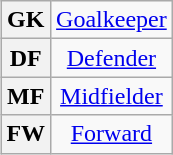<table class="wikitable plainrowheaders" style="text-align:center;margin-left:1em;float:right">
<tr>
<th>GK</th>
<td><a href='#'>Goalkeeper</a></td>
</tr>
<tr>
<th>DF</th>
<td><a href='#'>Defender</a></td>
</tr>
<tr>
<th>MF</th>
<td><a href='#'>Midfielder</a></td>
</tr>
<tr>
<th>FW</th>
<td><a href='#'>Forward</a></td>
</tr>
</table>
